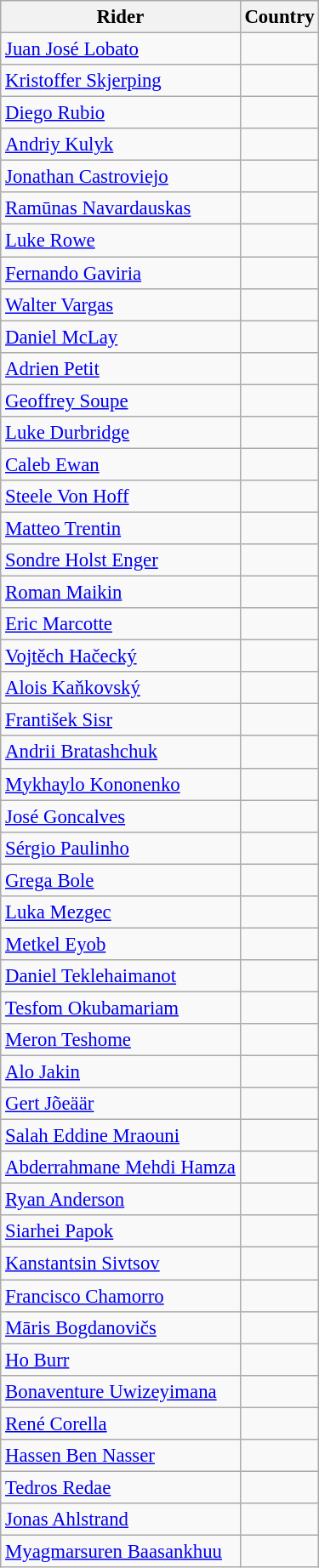<table class="wikitable" style="font-size:95%; text-align:left;">
<tr>
<th>Rider</th>
<th>Country</th>
</tr>
<tr>
<td><a href='#'>Juan José Lobato</a></td>
<td></td>
</tr>
<tr>
<td><a href='#'>Kristoffer Skjerping</a></td>
<td></td>
</tr>
<tr>
<td><a href='#'>Diego Rubio</a></td>
<td></td>
</tr>
<tr>
<td><a href='#'>Andriy Kulyk</a></td>
<td></td>
</tr>
<tr>
<td><a href='#'>Jonathan Castroviejo</a></td>
<td></td>
</tr>
<tr>
<td><a href='#'>Ramūnas Navardauskas</a></td>
<td></td>
</tr>
<tr>
<td><a href='#'>Luke Rowe</a></td>
<td></td>
</tr>
<tr>
<td><a href='#'>Fernando Gaviria</a></td>
<td></td>
</tr>
<tr>
<td><a href='#'>Walter Vargas</a></td>
<td></td>
</tr>
<tr>
<td><a href='#'>Daniel McLay</a></td>
<td></td>
</tr>
<tr>
<td><a href='#'>Adrien Petit</a></td>
<td></td>
</tr>
<tr>
<td><a href='#'>Geoffrey Soupe</a></td>
<td></td>
</tr>
<tr>
<td><a href='#'>Luke Durbridge</a></td>
<td></td>
</tr>
<tr>
<td><a href='#'>Caleb Ewan</a></td>
<td></td>
</tr>
<tr>
<td><a href='#'>Steele Von Hoff</a></td>
<td></td>
</tr>
<tr>
<td><a href='#'>Matteo Trentin</a></td>
<td></td>
</tr>
<tr>
<td><a href='#'>Sondre Holst Enger</a></td>
<td></td>
</tr>
<tr>
<td><a href='#'>Roman Maikin</a></td>
<td></td>
</tr>
<tr>
<td><a href='#'>Eric Marcotte</a></td>
<td></td>
</tr>
<tr>
<td><a href='#'>Vojtěch Hačecký</a></td>
<td></td>
</tr>
<tr>
<td><a href='#'>Alois Kaňkovský</a></td>
<td></td>
</tr>
<tr>
<td><a href='#'>František Sisr</a></td>
<td></td>
</tr>
<tr>
<td><a href='#'>Andrii Bratashchuk</a></td>
<td></td>
</tr>
<tr>
<td><a href='#'>Mykhaylo Kononenko</a></td>
<td></td>
</tr>
<tr>
<td><a href='#'>José Goncalves</a></td>
<td></td>
</tr>
<tr>
<td><a href='#'>Sérgio Paulinho</a></td>
<td></td>
</tr>
<tr>
<td><a href='#'>Grega Bole</a></td>
<td></td>
</tr>
<tr>
<td><a href='#'>Luka Mezgec</a></td>
<td></td>
</tr>
<tr>
<td><a href='#'>Metkel Eyob</a></td>
<td></td>
</tr>
<tr>
<td><a href='#'>Daniel Teklehaimanot</a></td>
<td></td>
</tr>
<tr>
<td><a href='#'>Tesfom Okubamariam</a></td>
<td></td>
</tr>
<tr>
<td><a href='#'>Meron Teshome</a></td>
<td></td>
</tr>
<tr>
<td><a href='#'>Alo Jakin</a></td>
<td></td>
</tr>
<tr>
<td><a href='#'>Gert Jõeäär</a></td>
<td></td>
</tr>
<tr>
<td><a href='#'>Salah Eddine Mraouni</a></td>
<td></td>
</tr>
<tr>
<td><a href='#'>Abderrahmane Mehdi Hamza</a></td>
<td></td>
</tr>
<tr>
<td><a href='#'>Ryan Anderson</a></td>
<td></td>
</tr>
<tr>
<td><a href='#'>Siarhei Papok</a></td>
<td></td>
</tr>
<tr>
<td><a href='#'>Kanstantsin Sivtsov</a></td>
<td></td>
</tr>
<tr>
<td><a href='#'>Francisco Chamorro</a></td>
<td></td>
</tr>
<tr>
<td><a href='#'>Māris Bogdanovičs</a></td>
<td></td>
</tr>
<tr>
<td><a href='#'>Ho Burr</a></td>
<td></td>
</tr>
<tr>
<td><a href='#'>Bonaventure Uwizeyimana</a></td>
<td></td>
</tr>
<tr>
<td><a href='#'>René Corella</a></td>
<td></td>
</tr>
<tr>
<td><a href='#'>Hassen Ben Nasser</a></td>
<td></td>
</tr>
<tr>
<td><a href='#'>Tedros Redae</a></td>
<td></td>
</tr>
<tr>
<td><a href='#'>Jonas Ahlstrand</a></td>
<td></td>
</tr>
<tr>
<td><a href='#'>Myagmarsuren Baasankhuu</a></td>
<td></td>
</tr>
</table>
